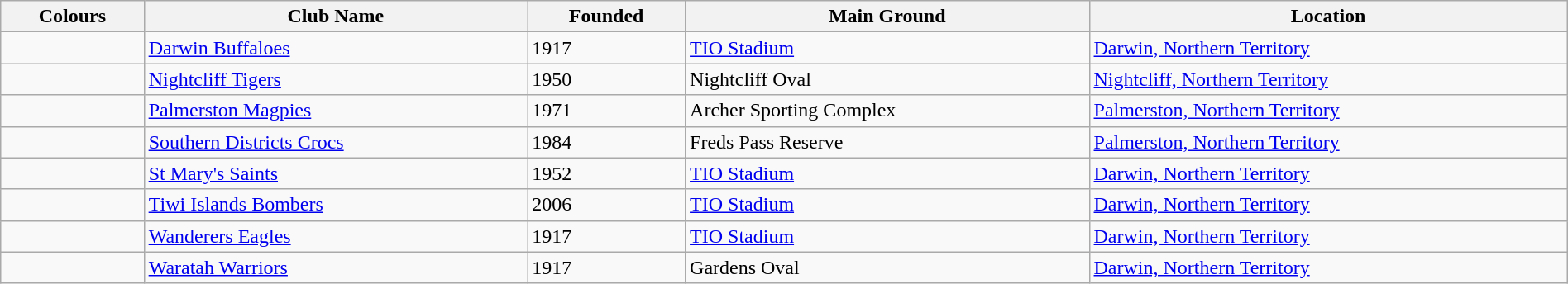<table class="wikitable" style="width:100%">
<tr>
<th>Colours</th>
<th>Club Name</th>
<th>Founded</th>
<th>Main Ground</th>
<th>Location</th>
</tr>
<tr>
<td></td>
<td><a href='#'>Darwin Buffaloes</a></td>
<td>1917</td>
<td><a href='#'>TIO Stadium</a></td>
<td><a href='#'>Darwin, Northern Territory</a></td>
</tr>
<tr>
<td></td>
<td><a href='#'>Nightcliff Tigers</a></td>
<td>1950</td>
<td>Nightcliff Oval</td>
<td><a href='#'>Nightcliff, Northern Territory</a></td>
</tr>
<tr>
<td></td>
<td><a href='#'>Palmerston Magpies</a></td>
<td>1971</td>
<td>Archer Sporting Complex</td>
<td><a href='#'>Palmerston, Northern Territory</a></td>
</tr>
<tr>
<td></td>
<td><a href='#'>Southern Districts Crocs</a></td>
<td>1984</td>
<td>Freds Pass Reserve</td>
<td><a href='#'>Palmerston, Northern Territory</a></td>
</tr>
<tr>
<td></td>
<td><a href='#'>St Mary's Saints</a></td>
<td>1952</td>
<td><a href='#'>TIO Stadium</a></td>
<td><a href='#'>Darwin, Northern Territory</a></td>
</tr>
<tr>
<td></td>
<td><a href='#'>Tiwi Islands Bombers</a></td>
<td>2006</td>
<td><a href='#'>TIO Stadium</a></td>
<td><a href='#'>Darwin, Northern Territory</a></td>
</tr>
<tr>
<td></td>
<td><a href='#'>Wanderers Eagles</a></td>
<td>1917</td>
<td><a href='#'>TIO Stadium</a></td>
<td><a href='#'>Darwin, Northern Territory</a></td>
</tr>
<tr>
<td></td>
<td><a href='#'>Waratah Warriors</a></td>
<td>1917</td>
<td>Gardens Oval</td>
<td><a href='#'>Darwin, Northern Territory</a></td>
</tr>
</table>
